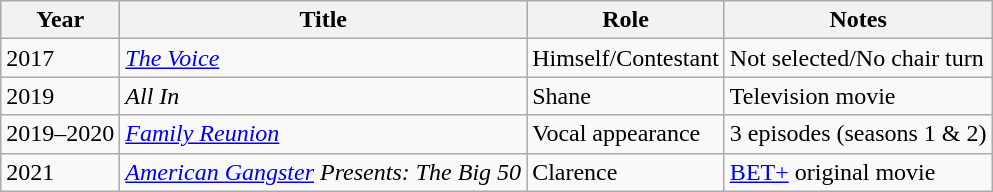<table class="wikitable">
<tr>
<th>Year</th>
<th>Title</th>
<th>Role</th>
<th>Notes</th>
</tr>
<tr>
<td>2017</td>
<td><em><a href='#'>The Voice</a></em></td>
<td>Himself/Contestant</td>
<td>Not selected/No chair turn</td>
</tr>
<tr>
<td>2019</td>
<td><em>All In</em></td>
<td>Shane</td>
<td>Television movie</td>
</tr>
<tr>
<td>2019–2020</td>
<td><a href='#'><em>Family Reunion</em></a></td>
<td>Vocal appearance</td>
<td>3 episodes (seasons 1 & 2)</td>
</tr>
<tr>
<td>2021</td>
<td><em><a href='#'>American Gangster</a> Presents: The Big 50</em></td>
<td>Clarence</td>
<td><a href='#'>BET+</a> original movie</td>
</tr>
</table>
